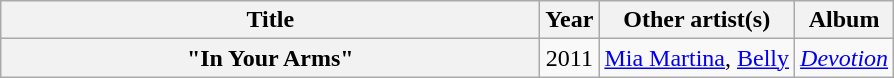<table class="wikitable plainrowheaders" style="text-align:center;">
<tr>
<th scope="col" style="width:22em;">Title</th>
<th scope="col">Year</th>
<th scope="col">Other artist(s)</th>
<th scope="col">Album</th>
</tr>
<tr>
<th scope="row">"In Your Arms"</th>
<td>2011</td>
<td><a href='#'>Mia Martina</a>, <a href='#'>Belly</a></td>
<td><em><a href='#'>Devotion</a></em></td>
</tr>
</table>
